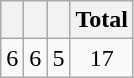<table class="wikitable">
<tr align=center>
<th></th>
<th></th>
<th></th>
<th>Total</th>
</tr>
<tr align=center>
<td>6</td>
<td>6</td>
<td>5</td>
<td>17</td>
</tr>
</table>
